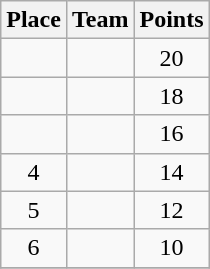<table class="wikitable" style="text-align:center; padding-bottom:0;">
<tr>
<th>Place</th>
<th style="text-align:left;">Team</th>
<th>Points</th>
</tr>
<tr>
<td></td>
<td align=left></td>
<td>20</td>
</tr>
<tr>
<td></td>
<td align=left></td>
<td>18</td>
</tr>
<tr>
<td></td>
<td align=left></td>
<td>16</td>
</tr>
<tr>
<td>4</td>
<td align=left></td>
<td>14</td>
</tr>
<tr>
<td>5</td>
<td align=left></td>
<td>12</td>
</tr>
<tr>
<td>6</td>
<td align=left></td>
<td>10</td>
</tr>
<tr>
</tr>
</table>
